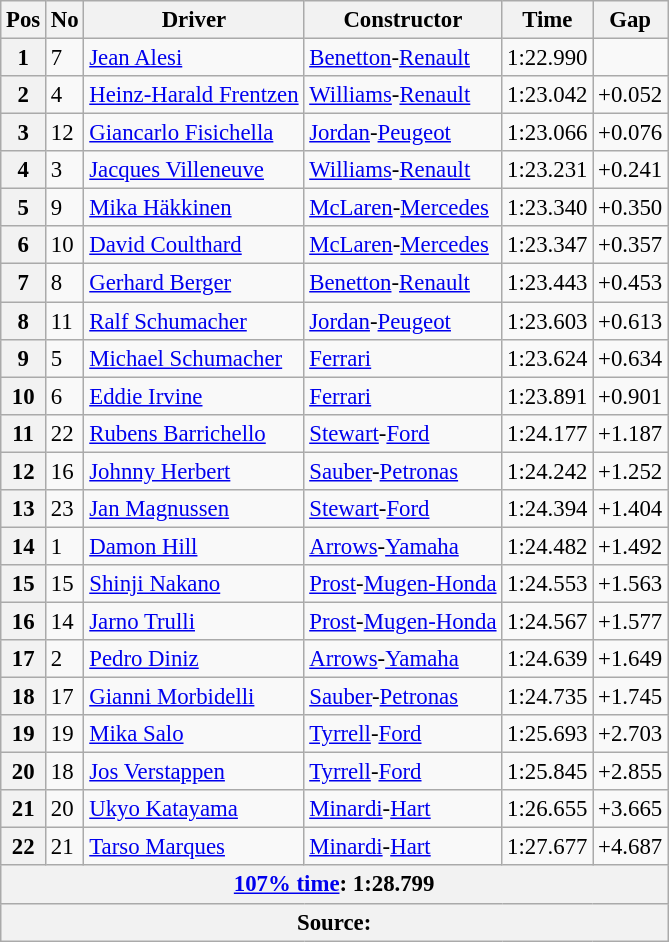<table class="wikitable sortable" style="font-size: 95%;">
<tr>
<th>Pos</th>
<th>No</th>
<th>Driver</th>
<th>Constructor</th>
<th>Time</th>
<th>Gap</th>
</tr>
<tr>
<th>1</th>
<td>7</td>
<td> <a href='#'>Jean Alesi</a></td>
<td><a href='#'>Benetton</a>-<a href='#'>Renault</a></td>
<td>1:22.990</td>
<td></td>
</tr>
<tr>
<th>2</th>
<td>4</td>
<td> <a href='#'>Heinz-Harald Frentzen</a></td>
<td><a href='#'>Williams</a>-<a href='#'>Renault</a></td>
<td>1:23.042</td>
<td>+0.052</td>
</tr>
<tr>
<th>3</th>
<td>12</td>
<td> <a href='#'>Giancarlo Fisichella</a></td>
<td><a href='#'>Jordan</a>-<a href='#'>Peugeot</a></td>
<td>1:23.066</td>
<td>+0.076</td>
</tr>
<tr>
<th>4</th>
<td>3</td>
<td> <a href='#'>Jacques Villeneuve</a></td>
<td><a href='#'>Williams</a>-<a href='#'>Renault</a></td>
<td>1:23.231</td>
<td>+0.241</td>
</tr>
<tr>
<th>5</th>
<td>9</td>
<td> <a href='#'>Mika Häkkinen</a></td>
<td><a href='#'>McLaren</a>-<a href='#'>Mercedes</a></td>
<td>1:23.340</td>
<td>+0.350</td>
</tr>
<tr>
<th>6</th>
<td>10</td>
<td> <a href='#'>David Coulthard</a></td>
<td><a href='#'>McLaren</a>-<a href='#'>Mercedes</a></td>
<td>1:23.347</td>
<td>+0.357</td>
</tr>
<tr>
<th>7</th>
<td>8</td>
<td> <a href='#'>Gerhard Berger</a></td>
<td><a href='#'>Benetton</a>-<a href='#'>Renault</a></td>
<td>1:23.443</td>
<td>+0.453</td>
</tr>
<tr>
<th>8</th>
<td>11</td>
<td> <a href='#'>Ralf Schumacher</a></td>
<td><a href='#'>Jordan</a>-<a href='#'>Peugeot</a></td>
<td>1:23.603</td>
<td>+0.613</td>
</tr>
<tr>
<th>9</th>
<td>5</td>
<td> <a href='#'>Michael Schumacher</a></td>
<td><a href='#'>Ferrari</a></td>
<td>1:23.624</td>
<td>+0.634</td>
</tr>
<tr>
<th>10</th>
<td>6</td>
<td> <a href='#'>Eddie Irvine</a></td>
<td><a href='#'>Ferrari</a></td>
<td>1:23.891</td>
<td>+0.901</td>
</tr>
<tr>
<th>11</th>
<td>22</td>
<td> <a href='#'>Rubens Barrichello</a></td>
<td><a href='#'>Stewart</a>-<a href='#'>Ford</a></td>
<td>1:24.177</td>
<td>+1.187</td>
</tr>
<tr>
<th>12</th>
<td>16</td>
<td> <a href='#'>Johnny Herbert</a></td>
<td><a href='#'>Sauber</a>-<a href='#'>Petronas</a></td>
<td>1:24.242</td>
<td>+1.252</td>
</tr>
<tr>
<th>13</th>
<td>23</td>
<td> <a href='#'>Jan Magnussen</a></td>
<td><a href='#'>Stewart</a>-<a href='#'>Ford</a></td>
<td>1:24.394</td>
<td>+1.404</td>
</tr>
<tr>
<th>14</th>
<td>1</td>
<td> <a href='#'>Damon Hill</a></td>
<td><a href='#'>Arrows</a>-<a href='#'>Yamaha</a></td>
<td>1:24.482</td>
<td>+1.492</td>
</tr>
<tr>
<th>15</th>
<td>15</td>
<td> <a href='#'>Shinji Nakano</a></td>
<td><a href='#'>Prost</a>-<a href='#'>Mugen-Honda</a></td>
<td>1:24.553</td>
<td>+1.563</td>
</tr>
<tr>
<th>16</th>
<td>14</td>
<td> <a href='#'>Jarno Trulli</a></td>
<td><a href='#'>Prost</a>-<a href='#'>Mugen-Honda</a></td>
<td>1:24.567</td>
<td>+1.577</td>
</tr>
<tr>
<th>17</th>
<td>2</td>
<td> <a href='#'>Pedro Diniz</a></td>
<td><a href='#'>Arrows</a>-<a href='#'>Yamaha</a></td>
<td>1:24.639</td>
<td>+1.649</td>
</tr>
<tr>
<th>18</th>
<td>17</td>
<td> <a href='#'>Gianni Morbidelli</a></td>
<td><a href='#'>Sauber</a>-<a href='#'>Petronas</a></td>
<td>1:24.735</td>
<td>+1.745</td>
</tr>
<tr>
<th>19</th>
<td>19</td>
<td> <a href='#'>Mika Salo</a></td>
<td><a href='#'>Tyrrell</a>-<a href='#'>Ford</a></td>
<td>1:25.693</td>
<td>+2.703</td>
</tr>
<tr>
<th>20</th>
<td>18</td>
<td> <a href='#'>Jos Verstappen</a></td>
<td><a href='#'>Tyrrell</a>-<a href='#'>Ford</a></td>
<td>1:25.845</td>
<td>+2.855</td>
</tr>
<tr>
<th>21</th>
<td>20</td>
<td> <a href='#'>Ukyo Katayama</a></td>
<td><a href='#'>Minardi</a>-<a href='#'>Hart</a></td>
<td>1:26.655</td>
<td>+3.665</td>
</tr>
<tr>
<th>22</th>
<td>21</td>
<td> <a href='#'>Tarso Marques</a></td>
<td><a href='#'>Minardi</a>-<a href='#'>Hart</a></td>
<td>1:27.677</td>
<td>+4.687</td>
</tr>
<tr>
<th colspan="6"><a href='#'>107% time</a>: 1:28.799</th>
</tr>
<tr>
<th colspan="6">Source:</th>
</tr>
</table>
